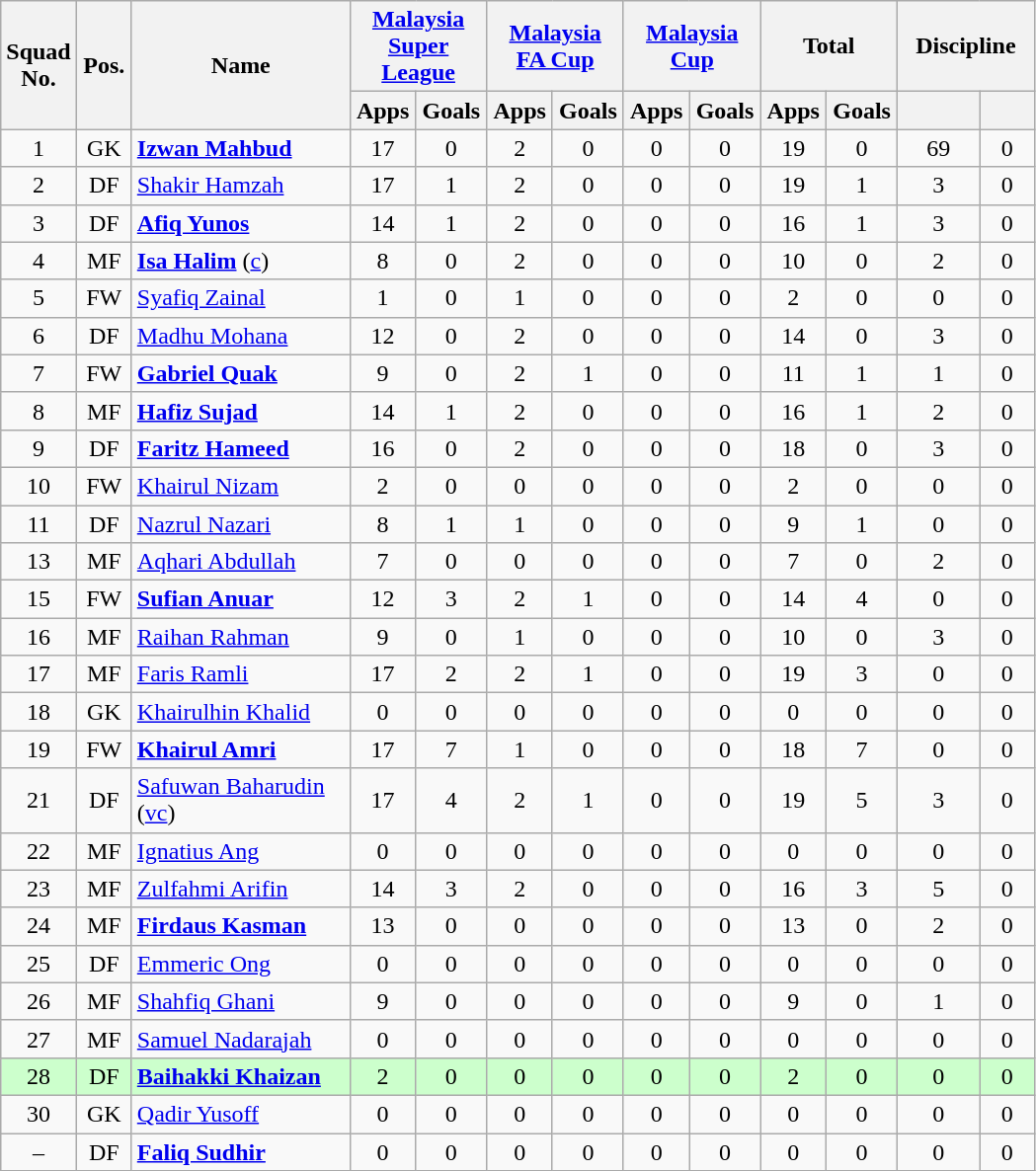<table class="wikitable sortable" style="text-align:center">
<tr>
<th rowspan="2">Squad<br>No.</th>
<th rowspan="2" width="30">Pos.</th>
<th rowspan="2" width="140">Name</th>
<th colspan="2" width="85"><a href='#'>Malaysia Super League</a></th>
<th colspan="2" width="85"><a href='#'>Malaysia FA Cup</a></th>
<th colspan="2" width="85"><a href='#'>Malaysia Cup</a></th>
<th colspan="2" width="85">Total</th>
<th colspan="2" width="85">Discipline</th>
</tr>
<tr>
<th>Apps</th>
<th>Goals</th>
<th>Apps</th>
<th>Goals</th>
<th>Apps</th>
<th>Goals</th>
<th>Apps</th>
<th>Goals</th>
<th></th>
<th></th>
</tr>
<tr>
<td>1</td>
<td>GK</td>
<td align="left"><strong><a href='#'>Izwan Mahbud</a></strong></td>
<td>17</td>
<td>0</td>
<td>2</td>
<td>0</td>
<td>0</td>
<td>0</td>
<td>19</td>
<td>0</td>
<td>69</td>
<td>0</td>
</tr>
<tr>
<td>2</td>
<td>DF</td>
<td align="left"><a href='#'>Shakir Hamzah</a></td>
<td>17</td>
<td>1</td>
<td>2</td>
<td>0</td>
<td>0</td>
<td>0</td>
<td>19</td>
<td>1</td>
<td>3</td>
<td>0</td>
</tr>
<tr>
<td>3</td>
<td>DF</td>
<td align="left"><strong><a href='#'>Afiq Yunos</a></strong></td>
<td>14</td>
<td>1</td>
<td>2</td>
<td>0</td>
<td>0</td>
<td>0</td>
<td>16</td>
<td>1</td>
<td>3</td>
<td>0</td>
</tr>
<tr>
<td>4</td>
<td>MF</td>
<td align="left"><strong><a href='#'>Isa Halim</a></strong> (<a href='#'>c</a>)</td>
<td>8</td>
<td>0</td>
<td>2</td>
<td>0</td>
<td>0</td>
<td>0</td>
<td>10</td>
<td>0</td>
<td>2</td>
<td>0</td>
</tr>
<tr>
<td>5</td>
<td>FW</td>
<td align="left"><a href='#'>Syafiq Zainal</a></td>
<td>1</td>
<td>0</td>
<td>1</td>
<td>0</td>
<td>0</td>
<td>0</td>
<td>2</td>
<td>0</td>
<td>0</td>
<td>0</td>
</tr>
<tr>
<td>6</td>
<td>DF</td>
<td align="left"><a href='#'>Madhu Mohana</a></td>
<td>12</td>
<td>0</td>
<td>2</td>
<td>0</td>
<td>0</td>
<td>0</td>
<td>14</td>
<td>0</td>
<td>3</td>
<td>0</td>
</tr>
<tr>
<td>7</td>
<td>FW</td>
<td align="left"><strong><a href='#'>Gabriel Quak</a></strong></td>
<td>9</td>
<td>0</td>
<td>2</td>
<td>1</td>
<td>0</td>
<td>0</td>
<td>11</td>
<td>1</td>
<td>1</td>
<td>0</td>
</tr>
<tr>
<td>8</td>
<td>MF</td>
<td align="left"><strong><a href='#'>Hafiz Sujad</a></strong></td>
<td>14</td>
<td>1</td>
<td>2</td>
<td>0</td>
<td>0</td>
<td>0</td>
<td>16</td>
<td>1</td>
<td>2</td>
<td>0</td>
</tr>
<tr>
<td>9</td>
<td>DF</td>
<td align="left"><strong><a href='#'>Faritz Hameed</a></strong></td>
<td>16</td>
<td>0</td>
<td>2</td>
<td>0</td>
<td>0</td>
<td>0</td>
<td>18</td>
<td>0</td>
<td>3</td>
<td>0</td>
</tr>
<tr>
<td>10</td>
<td>FW</td>
<td align="left"><a href='#'>Khairul Nizam</a></td>
<td>2</td>
<td>0</td>
<td>0</td>
<td>0</td>
<td>0</td>
<td>0</td>
<td>2</td>
<td>0</td>
<td>0</td>
<td>0</td>
</tr>
<tr>
<td>11</td>
<td>DF</td>
<td align="left"><a href='#'>Nazrul Nazari</a></td>
<td>8</td>
<td>1</td>
<td>1</td>
<td>0</td>
<td>0</td>
<td>0</td>
<td>9</td>
<td>1</td>
<td>0</td>
<td>0</td>
</tr>
<tr>
<td>13</td>
<td>MF</td>
<td align="left"><a href='#'>Aqhari Abdullah</a></td>
<td>7</td>
<td>0</td>
<td>0</td>
<td>0</td>
<td>0</td>
<td>0</td>
<td>7</td>
<td>0</td>
<td>2</td>
<td>0</td>
</tr>
<tr>
<td>15</td>
<td>FW</td>
<td align="left"><strong><a href='#'>Sufian Anuar</a></strong></td>
<td>12</td>
<td>3</td>
<td>2</td>
<td>1</td>
<td>0</td>
<td>0</td>
<td>14</td>
<td>4</td>
<td>0</td>
<td>0</td>
</tr>
<tr>
<td>16</td>
<td>MF</td>
<td align="left"><a href='#'>Raihan Rahman</a></td>
<td>9</td>
<td>0</td>
<td>1</td>
<td>0</td>
<td>0</td>
<td>0</td>
<td>10</td>
<td>0</td>
<td>3</td>
<td>0</td>
</tr>
<tr>
<td>17</td>
<td>MF</td>
<td align="left"><a href='#'>Faris Ramli</a></td>
<td>17</td>
<td>2</td>
<td>2</td>
<td>1</td>
<td>0</td>
<td>0</td>
<td>19</td>
<td>3</td>
<td>0</td>
<td>0</td>
</tr>
<tr>
<td>18</td>
<td>GK</td>
<td align="left"><a href='#'>Khairulhin Khalid</a></td>
<td>0</td>
<td>0</td>
<td>0</td>
<td>0</td>
<td>0</td>
<td>0</td>
<td>0</td>
<td>0</td>
<td>0</td>
<td>0</td>
</tr>
<tr>
<td>19</td>
<td>FW</td>
<td align="left"><strong><a href='#'>Khairul Amri</a></strong></td>
<td>17</td>
<td>7</td>
<td>1</td>
<td>0</td>
<td>0</td>
<td>0</td>
<td>18</td>
<td>7</td>
<td>0</td>
<td>0</td>
</tr>
<tr>
<td>21</td>
<td>DF</td>
<td align="left"><a href='#'>Safuwan Baharudin</a> (<a href='#'>vc</a>)</td>
<td>17</td>
<td>4</td>
<td>2</td>
<td>1</td>
<td>0</td>
<td>0</td>
<td>19</td>
<td>5</td>
<td>3</td>
<td>0</td>
</tr>
<tr>
<td>22</td>
<td>MF</td>
<td align="left"><a href='#'>Ignatius Ang</a></td>
<td>0</td>
<td>0</td>
<td>0</td>
<td>0</td>
<td>0</td>
<td>0</td>
<td>0</td>
<td>0</td>
<td>0</td>
<td>0</td>
</tr>
<tr>
<td>23</td>
<td>MF</td>
<td align="left"><a href='#'>Zulfahmi Arifin</a></td>
<td>14</td>
<td>3</td>
<td>2</td>
<td>0</td>
<td>0</td>
<td>0</td>
<td>16</td>
<td>3</td>
<td>5</td>
<td>0</td>
</tr>
<tr>
<td>24</td>
<td>MF</td>
<td align="left"><strong><a href='#'>Firdaus Kasman</a></strong></td>
<td>13</td>
<td>0</td>
<td>0</td>
<td>0</td>
<td>0</td>
<td>0</td>
<td>13</td>
<td>0</td>
<td>2</td>
<td>0</td>
</tr>
<tr>
<td>25</td>
<td>DF</td>
<td align="left"><a href='#'>Emmeric Ong</a></td>
<td>0</td>
<td>0</td>
<td>0</td>
<td>0</td>
<td>0</td>
<td>0</td>
<td>0</td>
<td>0</td>
<td>0</td>
<td>0</td>
</tr>
<tr>
<td>26</td>
<td>MF</td>
<td align="left"><a href='#'>Shahfiq Ghani</a></td>
<td>9</td>
<td>0</td>
<td>0</td>
<td>0</td>
<td>0</td>
<td>0</td>
<td>9</td>
<td>0</td>
<td>1</td>
<td>0</td>
</tr>
<tr>
<td>27</td>
<td>MF</td>
<td align="left"><a href='#'>Samuel Nadarajah</a></td>
<td>0</td>
<td>0</td>
<td>0</td>
<td>0</td>
<td>0</td>
<td>0</td>
<td>0</td>
<td>0</td>
<td>0</td>
<td>0</td>
</tr>
<tr bgcolor=#CCFFCC>
<td>28</td>
<td>DF</td>
<td align="left"><strong><a href='#'>Baihakki Khaizan</a></strong></td>
<td>2</td>
<td>0</td>
<td>0</td>
<td>0</td>
<td>0</td>
<td>0</td>
<td>2</td>
<td>0</td>
<td>0</td>
<td>0</td>
</tr>
<tr>
<td>30</td>
<td>GK</td>
<td align="left"><a href='#'>Qadir Yusoff</a></td>
<td>0</td>
<td>0</td>
<td>0</td>
<td>0</td>
<td>0</td>
<td>0</td>
<td>0</td>
<td>0</td>
<td>0</td>
<td>0</td>
</tr>
<tr>
<td>–</td>
<td>DF</td>
<td align="left"><strong><a href='#'>Faliq Sudhir</a></strong></td>
<td>0</td>
<td>0</td>
<td>0</td>
<td>0</td>
<td>0</td>
<td>0</td>
<td>0</td>
<td>0</td>
<td>0</td>
<td>0</td>
</tr>
<tr>
</tr>
</table>
